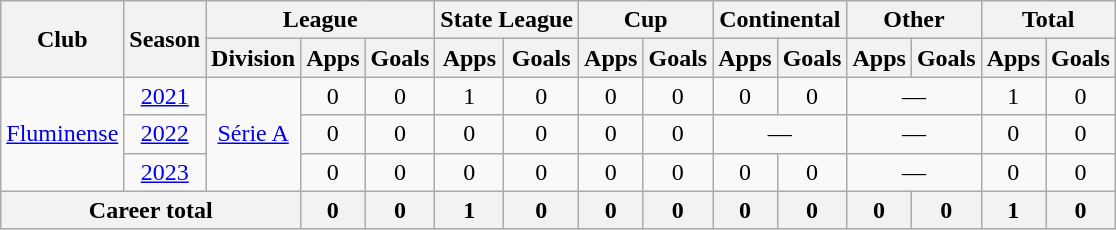<table class="wikitable" style="text-align:center">
<tr>
<th rowspan="2">Club</th>
<th rowspan="2">Season</th>
<th colspan="3">League</th>
<th colspan="2">State League</th>
<th colspan="2">Cup</th>
<th colspan="2">Continental</th>
<th colspan="2">Other</th>
<th colspan="2">Total</th>
</tr>
<tr>
<th>Division</th>
<th>Apps</th>
<th>Goals</th>
<th>Apps</th>
<th>Goals</th>
<th>Apps</th>
<th>Goals</th>
<th>Apps</th>
<th>Goals</th>
<th>Apps</th>
<th>Goals</th>
<th>Apps</th>
<th>Goals</th>
</tr>
<tr>
<td rowspan=3><a href='#'>Fluminense</a></td>
<td><a href='#'>2021</a></td>
<td rowspan=3><a href='#'>Série A</a></td>
<td>0</td>
<td>0</td>
<td>1</td>
<td>0</td>
<td>0</td>
<td>0</td>
<td>0</td>
<td>0</td>
<td colspan=2>—</td>
<td>1</td>
<td>0</td>
</tr>
<tr>
<td><a href='#'>2022</a></td>
<td>0</td>
<td>0</td>
<td>0</td>
<td>0</td>
<td>0</td>
<td>0</td>
<td colspan=2>—</td>
<td colspan=2>—</td>
<td>0</td>
<td>0</td>
</tr>
<tr>
<td><a href='#'>2023</a></td>
<td>0</td>
<td>0</td>
<td>0</td>
<td>0</td>
<td>0</td>
<td>0</td>
<td>0</td>
<td>0</td>
<td colspan=2>—</td>
<td>0</td>
<td>0</td>
</tr>
<tr>
<th colspan=3><strong>Career total</strong></th>
<th>0</th>
<th>0</th>
<th>1</th>
<th>0</th>
<th>0</th>
<th>0</th>
<th>0</th>
<th>0</th>
<th>0</th>
<th>0</th>
<th>1</th>
<th>0</th>
</tr>
</table>
